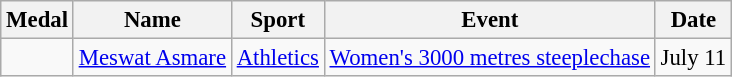<table class="wikitable sortable" style="font-size: 95%;">
<tr>
<th>Medal</th>
<th>Name</th>
<th>Sport</th>
<th>Event</th>
<th>Date</th>
</tr>
<tr>
<td></td>
<td><a href='#'>Meswat Asmare</a></td>
<td><a href='#'>Athletics</a></td>
<td><a href='#'>Women's 3000 metres steeplechase</a></td>
<td>July 11</td>
</tr>
</table>
